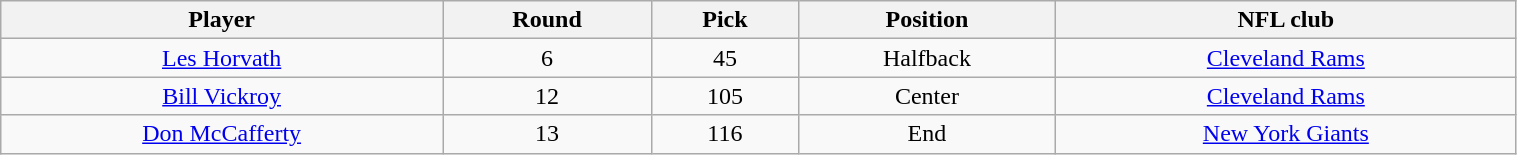<table class="wikitable" width="80%">
<tr>
<th>Player</th>
<th>Round</th>
<th>Pick</th>
<th>Position</th>
<th>NFL club</th>
</tr>
<tr align="center" bgcolor="">
<td><a href='#'>Les Horvath</a></td>
<td>6</td>
<td>45</td>
<td>Halfback</td>
<td><a href='#'>Cleveland Rams</a></td>
</tr>
<tr align="center" bgcolor="">
<td><a href='#'>Bill Vickroy</a></td>
<td>12</td>
<td>105</td>
<td>Center</td>
<td><a href='#'>Cleveland Rams</a></td>
</tr>
<tr align="center" bgcolor="">
<td><a href='#'>Don McCafferty</a></td>
<td>13</td>
<td>116</td>
<td>End</td>
<td><a href='#'>New York Giants</a></td>
</tr>
</table>
